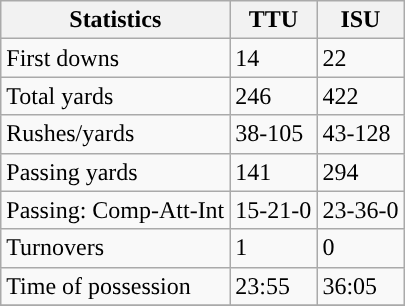<table class="wikitable" style="float: left;">
<tr>
<th>Statistics</th>
<th>TTU</th>
<th>ISU</th>
</tr>
<tr>
<td>First downs</td>
<td>14</td>
<td>22</td>
</tr>
<tr>
<td>Total yards</td>
<td>246</td>
<td>422</td>
</tr>
<tr>
<td>Rushes/yards</td>
<td>38-105</td>
<td>43-128</td>
</tr>
<tr>
<td>Passing yards</td>
<td>141</td>
<td>294</td>
</tr>
<tr>
<td>Passing: Comp-Att-Int</td>
<td>15-21-0</td>
<td>23-36-0</td>
</tr>
<tr>
<td>Turnovers</td>
<td>1</td>
<td>0</td>
</tr>
<tr>
<td>Time of possession</td>
<td>23:55</td>
<td>36:05</td>
</tr>
<tr>
</tr>
</table>
